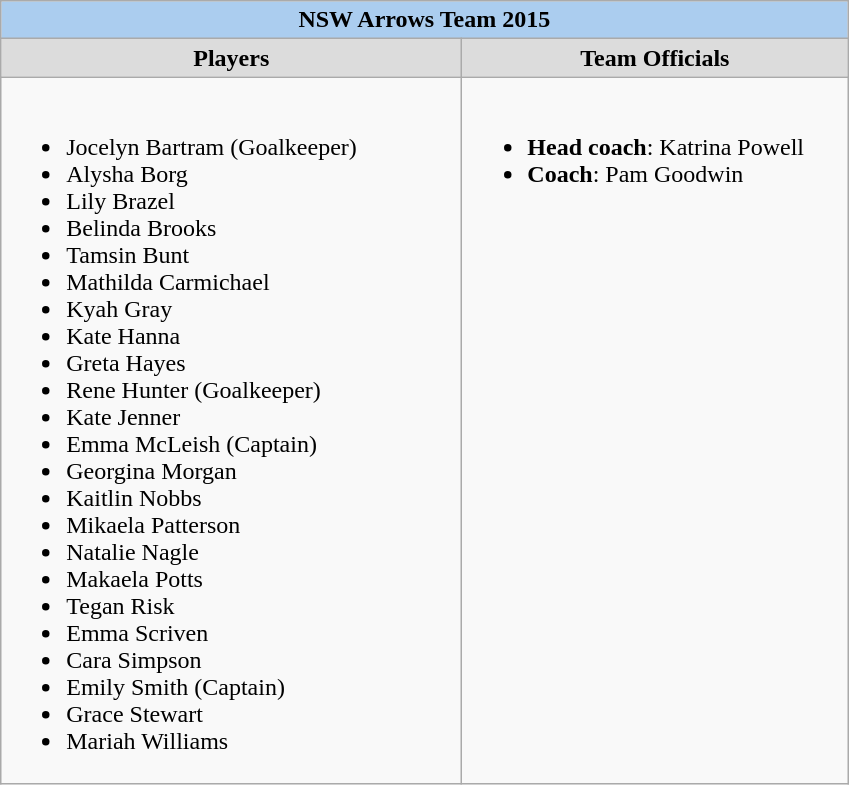<table class=wikitable>
<tr>
<td colspan=2 align=center bgcolor=#ABCDEF><strong>NSW Arrows Team 2015 </strong></td>
</tr>
<tr align=center>
<td width=300 bgcolor=gainsboro><strong>Players</strong></td>
<td width=250 bgcolor=gainsboro><strong>Team Officials</strong></td>
</tr>
<tr>
<td><br><ul><li>Jocelyn Bartram (Goalkeeper)</li><li>Alysha Borg</li><li>Lily Brazel</li><li>Belinda Brooks</li><li>Tamsin Bunt</li><li>Mathilda Carmichael</li><li>Kyah Gray</li><li>Kate Hanna</li><li>Greta Hayes</li><li>Rene Hunter (Goalkeeper)</li><li>Kate Jenner</li><li>Emma McLeish (Captain) </li><li>Georgina Morgan</li><li>Kaitlin Nobbs</li><li>Mikaela Patterson</li><li>Natalie Nagle</li><li>Makaela Potts</li><li>Tegan Risk</li><li>Emma Scriven</li><li>Cara Simpson</li><li>Emily Smith (Captain) </li><li>Grace Stewart</li><li>Mariah Williams</li></ul></td>
<td valign=top><br><ul><li><strong>Head coach</strong>: Katrina Powell</li><li><strong>Coach</strong>: Pam Goodwin</li></ul></td>
</tr>
</table>
